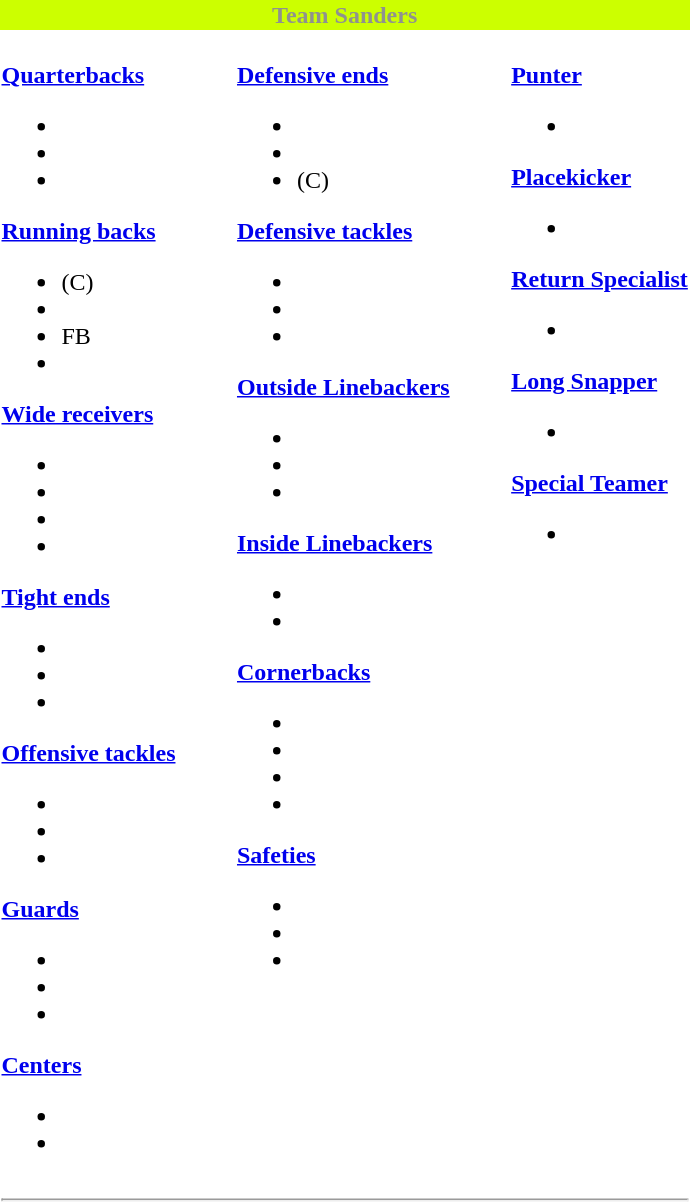<table class="toccolours" style="text-align: left;">
<tr>
<td colspan=11 style="color:#8F928F;background:#CCFF00; text-align: center"><strong>Team Sanders</strong></td>
</tr>
<tr>
<td valign="top"><br><strong><a href='#'>Quarterbacks</a></strong><ul><li></li><li></li><li></li></ul><strong><a href='#'>Running backs</a></strong><ul><li> (C)</li><li></li><li> FB</li><li></li></ul><strong><a href='#'>Wide receivers</a></strong><ul><li></li><li></li><li></li><li></li></ul><strong><a href='#'>Tight ends</a></strong><ul><li></li><li></li><li></li></ul><strong><a href='#'>Offensive tackles</a></strong><ul><li></li><li></li><li></li></ul><strong><a href='#'>Guards</a></strong><ul><li></li><li></li><li></li></ul><strong><a href='#'>Centers</a></strong><ul><li></li><li></li></ul></td>
<td width="33"> </td>
<td valign="top"><br><strong><a href='#'>Defensive ends</a></strong><ul><li></li><li></li><li> (C)</li></ul><strong><a href='#'>Defensive tackles</a></strong><ul><li></li><li></li><li></li></ul><strong><a href='#'>Outside Linebackers</a></strong><ul><li></li><li></li><li></li></ul><strong><a href='#'>Inside Linebackers</a></strong><ul><li></li><li></li></ul><strong><a href='#'>Cornerbacks</a></strong><ul><li></li><li></li><li></li><li></li></ul><strong><a href='#'>Safeties</a></strong><ul><li></li><li></li><li></li></ul></td>
<td width="33"> </td>
<td valign="top"><br><strong><a href='#'>Punter</a></strong><ul><li></li></ul><strong><a href='#'>Placekicker</a></strong><ul><li></li></ul><strong><a href='#'>Return Specialist</a></strong><ul><li></li></ul><strong><a href='#'>Long Snapper</a></strong><ul><li></li></ul><strong><a href='#'>Special Teamer</a></strong><ul><li></li></ul></td>
</tr>
<tr>
<td colspan="7"><hr></td>
</tr>
</table>
